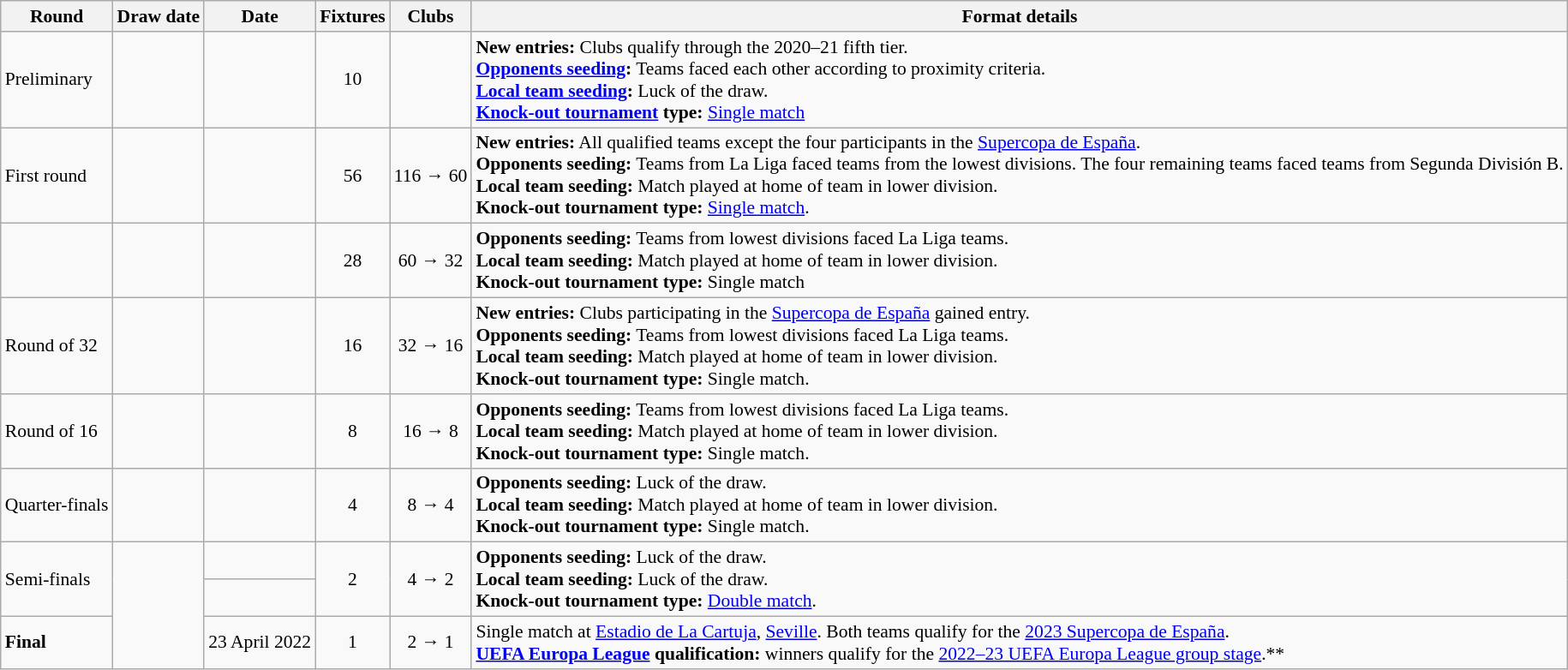<table class="wikitable" style="font-size:90%">
<tr>
<th>Round</th>
<th>Draw date</th>
<th>Date</th>
<th>Fixtures</th>
<th>Clubs</th>
<th>Format details</th>
</tr>
<tr>
<td>Preliminary</td>
<td style="text-align:left;"><br></td>
<td style="text-align:left;"></td>
<td style="text-align:center;">10</td>
<td style="text-align:center;"></td>
<td><strong>New entries:</strong> Clubs qualify through the 2020–21 fifth tier.<br><strong><a href='#'>Opponents seeding</a>:</strong> Teams faced each other according to proximity criteria.<br><strong><a href='#'>Local team seeding</a>:</strong> Luck of the draw.<br><strong><a href='#'>Knock-out tournament</a> type:</strong> <a href='#'>Single match</a></td>
</tr>
<tr>
<td>First round</td>
<td style="text-align:left;"><br></td>
<td style="text-align:left;"></td>
<td style="text-align:center;">56</td>
<td style="text-align:center;">116 → 60</td>
<td><strong>New entries:</strong> All qualified teams except the four participants in the <a href='#'>Supercopa de España</a>.<br><strong>Opponents seeding:</strong> Teams from La Liga faced teams from the lowest divisions. The four remaining teams faced teams from Segunda División B.<br><strong>Local team seeding:</strong> Match played at home of team in lower division.<br><strong>Knock-out tournament type:</strong> <a href='#'>Single match</a>.</td>
</tr>
<tr>
<td></td>
<td style="text-align:left;"></td>
<td style="text-align:left;"></td>
<td style="text-align:center;">28</td>
<td style="text-align:center;">60 → 32</td>
<td><strong>Opponents seeding:</strong> Teams from lowest divisions faced La Liga teams.<br><strong>Local team seeding:</strong> Match played at home of team in lower division.<br><strong>Knock-out tournament type:</strong> Single match</td>
</tr>
<tr>
<td>Round of 32</td>
<td style="text-align:left;"></td>
<td style="text-align:left;"></td>
<td style="text-align:center;">16</td>
<td style="text-align:center;">32 → 16</td>
<td><strong>New entries:</strong> Clubs participating in the <a href='#'>Supercopa de España</a> gained entry.<br><strong>Opponents seeding:</strong> Teams from lowest divisions faced La Liga teams.<br><strong>Local team seeding:</strong> Match played at home of team in lower division.<br><strong>Knock-out tournament type:</strong> Single match.</td>
</tr>
<tr>
<td>Round of 16</td>
<td style="text-align:left;"></td>
<td style="text-align:left;"></td>
<td style="text-align:center;">8</td>
<td style="text-align:center;">16 → 8</td>
<td><strong>Opponents seeding:</strong> Teams from lowest divisions faced La Liga teams.<br><strong>Local team seeding:</strong> Match played at home of team in lower division.<br><strong>Knock-out tournament type:</strong> Single match.</td>
</tr>
<tr>
<td>Quarter-finals</td>
<td style="text-align:left;"></td>
<td style="text-align:left;"></td>
<td style="text-align:center;">4</td>
<td style="text-align:center;">8 → 4</td>
<td><strong>Opponents seeding:</strong> Luck of the draw.<br><strong>Local team seeding:</strong> Match played at home of team in lower division.<br><strong>Knock-out tournament type:</strong> Single match.</td>
</tr>
<tr>
<td rowspan=2>Semi-finals</td>
<td rowspan=3 style="text-align:left;"></td>
<td style="text-align:left;"></td>
<td rowspan=2 style="text-align:center;">2</td>
<td rowspan=2 style="text-align:center;">4 → 2</td>
<td rowspan=2><strong>Opponents seeding:</strong> Luck of the draw.<br><strong>Local team seeding:</strong> Luck of the draw.<br><strong>Knock-out tournament type:</strong> <a href='#'>Double match</a>.</td>
</tr>
<tr>
<td style="text-align:left;"></td>
</tr>
<tr>
<td><strong>Final</strong></td>
<td style="text-align:left;">23 April 2022</td>
<td style="text-align:center;">1</td>
<td style="text-align:center;">2 → 1</td>
<td>Single match at <a href='#'>Estadio de La Cartuja</a>, <a href='#'>Seville</a>. Both teams qualify for the <a href='#'>2023 Supercopa de España</a>.<br><strong><a href='#'>UEFA Europa League</a> qualification:</strong> winners qualify for the <a href='#'>2022–23 UEFA Europa League group stage</a>.**</td>
</tr>
</table>
